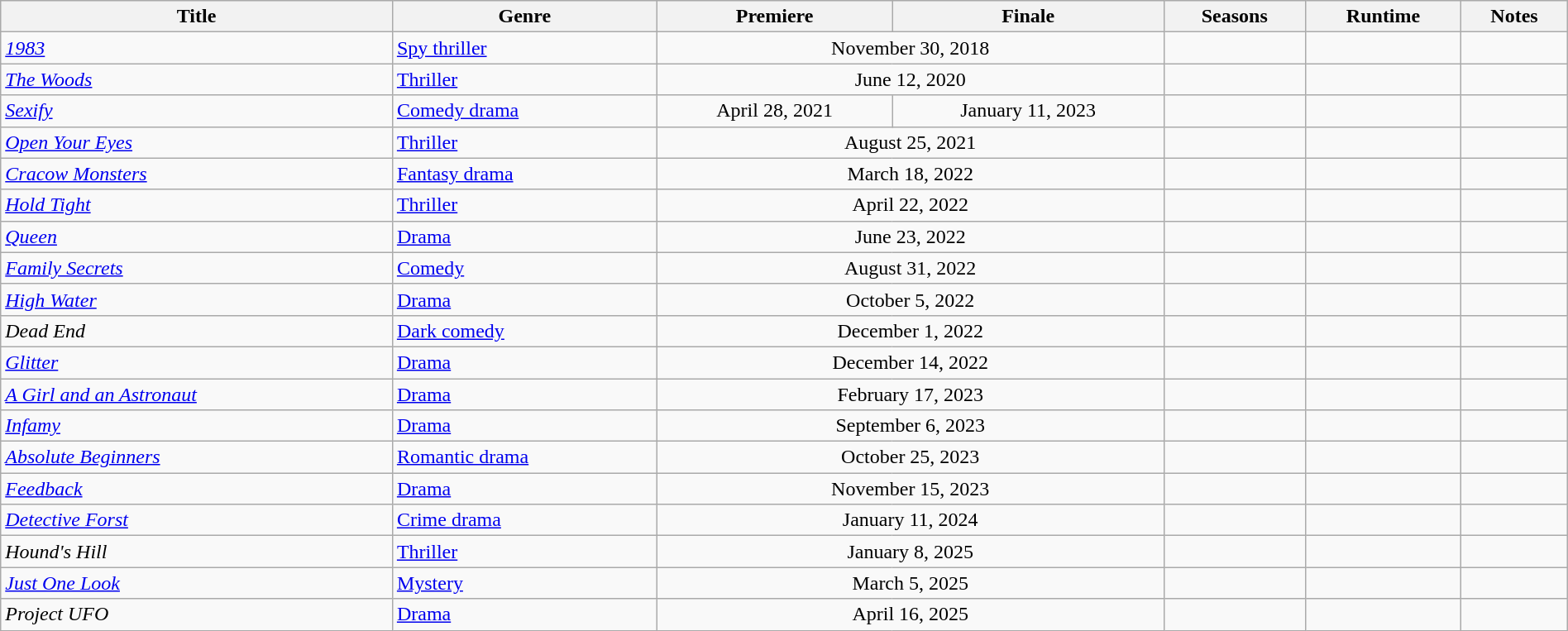<table class="wikitable sortable" style="width:100%">
<tr>
<th scope="col" style="width:25%;">Title</th>
<th>Genre</th>
<th>Premiere</th>
<th>Finale</th>
<th>Seasons</th>
<th>Runtime</th>
<th>Notes</th>
</tr>
<tr>
<td><em><a href='#'>1983</a></em></td>
<td><a href='#'>Spy thriller</a></td>
<td colspan="2" style="text-align:center">November 30, 2018</td>
<td></td>
<td></td>
<td></td>
</tr>
<tr>
<td><em><a href='#'>The Woods</a></em></td>
<td><a href='#'>Thriller</a></td>
<td colspan="2" style="text-align:center">June 12, 2020</td>
<td></td>
<td></td>
<td></td>
</tr>
<tr>
<td><em><a href='#'>Sexify</a></em></td>
<td><a href='#'>Comedy drama</a></td>
<td style="text-align:center">April 28, 2021</td>
<td style="text-align:center">January 11, 2023</td>
<td></td>
<td></td>
<td></td>
</tr>
<tr>
<td><em><a href='#'>Open Your Eyes</a></em></td>
<td><a href='#'>Thriller</a></td>
<td colspan="2" style="text-align:center">August 25, 2021</td>
<td></td>
<td></td>
<td></td>
</tr>
<tr>
<td><em><a href='#'>Cracow Monsters</a></em></td>
<td><a href='#'>Fantasy drama</a></td>
<td colspan="2" style="text-align:center">March 18, 2022</td>
<td></td>
<td></td>
<td></td>
</tr>
<tr>
<td><em><a href='#'>Hold Tight</a></em></td>
<td><a href='#'>Thriller</a></td>
<td colspan="2" style="text-align:center">April 22, 2022</td>
<td></td>
<td></td>
<td></td>
</tr>
<tr>
<td><em><a href='#'>Queen</a></em></td>
<td><a href='#'>Drama</a></td>
<td colspan="2" style="text-align:center">June 23, 2022</td>
<td></td>
<td></td>
<td></td>
</tr>
<tr>
<td><em><a href='#'>Family Secrets</a></em></td>
<td><a href='#'>Comedy</a></td>
<td colspan="2" style="text-align:center">August 31, 2022</td>
<td></td>
<td></td>
<td></td>
</tr>
<tr>
<td><em><a href='#'>High Water</a></em></td>
<td><a href='#'>Drama</a></td>
<td colspan="2" style="text-align:center">October 5, 2022</td>
<td></td>
<td></td>
<td></td>
</tr>
<tr>
<td><em>Dead End</em></td>
<td><a href='#'>Dark comedy</a></td>
<td colspan="2" style="text-align:center">December 1, 2022</td>
<td></td>
<td></td>
<td></td>
</tr>
<tr>
<td><em><a href='#'>Glitter</a></em></td>
<td><a href='#'>Drama</a></td>
<td colspan="2" style="text-align:center">December 14, 2022</td>
<td></td>
<td></td>
<td></td>
</tr>
<tr>
<td><em><a href='#'>A Girl and an Astronaut</a></em></td>
<td><a href='#'>Drama</a></td>
<td colspan="2" style="text-align:center">February 17, 2023</td>
<td></td>
<td></td>
<td></td>
</tr>
<tr>
<td><em><a href='#'>Infamy</a></em></td>
<td><a href='#'>Drama</a></td>
<td colspan="2" style="text-align:center">September 6, 2023</td>
<td></td>
<td></td>
<td></td>
</tr>
<tr>
<td><em><a href='#'>Absolute Beginners</a></em></td>
<td><a href='#'>Romantic drama</a></td>
<td colspan="2" style="text-align:center">October 25, 2023</td>
<td></td>
<td></td>
<td></td>
</tr>
<tr>
<td><em><a href='#'>Feedback</a></em></td>
<td><a href='#'>Drama</a></td>
<td colspan="2" style="text-align:center">November 15, 2023</td>
<td></td>
<td></td>
<td></td>
</tr>
<tr>
<td><em><a href='#'>Detective Forst</a></em></td>
<td><a href='#'>Crime drama</a></td>
<td colspan="2" style="text-align:center">January 11, 2024</td>
<td></td>
<td></td>
<td></td>
</tr>
<tr>
<td><em>Hound's Hill</em></td>
<td><a href='#'>Thriller</a></td>
<td colspan="2" style="text-align:center">January 8, 2025</td>
<td></td>
<td></td>
<td></td>
</tr>
<tr>
<td><em><a href='#'>Just One Look</a></em></td>
<td><a href='#'>Mystery</a></td>
<td colspan="2" style="text-align:center">March 5, 2025</td>
<td></td>
<td></td>
<td></td>
</tr>
<tr>
<td><em>Project UFO</em></td>
<td><a href='#'>Drama</a></td>
<td colspan="2" style="text-align:center">April 16, 2025</td>
<td></td>
<td></td>
<td></td>
</tr>
</table>
